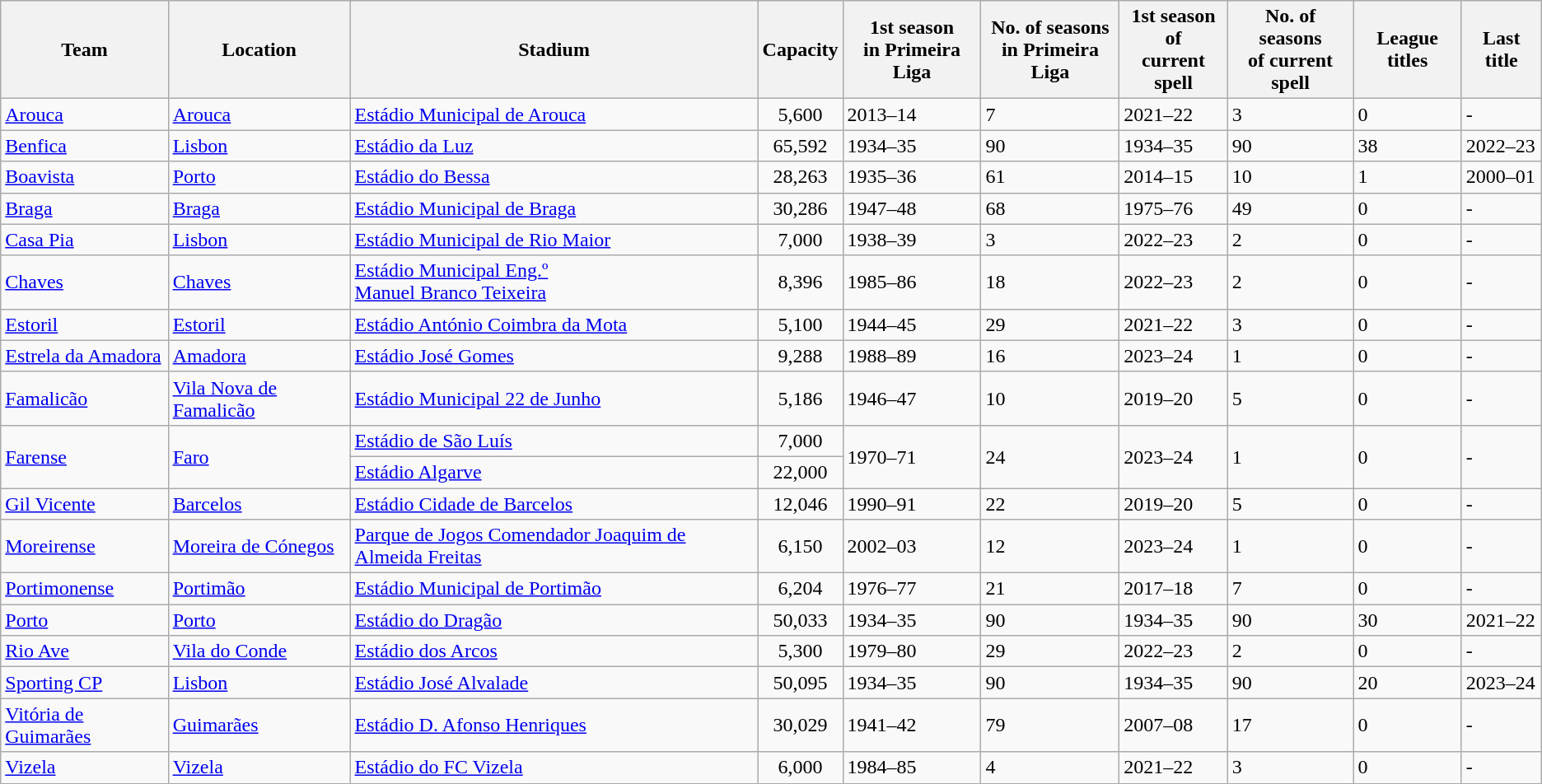<table class="wikitable sortable" style="text-align: left;">
<tr>
<th>Team</th>
<th>Location</th>
<th>Stadium</th>
<th>Capacity</th>
<th>1st season<br>in Primeira Liga</th>
<th>No. of seasons<br>in Primeira Liga</th>
<th>1st season of<br>current spell</th>
<th>No. of seasons<br>of current spell</th>
<th>League titles</th>
<th>Last title</th>
</tr>
<tr>
<td><a href='#'>Arouca</a></td>
<td><a href='#'>Arouca</a></td>
<td><a href='#'>Estádio Municipal de Arouca</a></td>
<td style="text-align:center;">5,600</td>
<td>2013–14</td>
<td>7</td>
<td>2021–22</td>
<td>3</td>
<td>0</td>
<td>-</td>
</tr>
<tr>
<td><a href='#'>Benfica</a></td>
<td><a href='#'>Lisbon</a></td>
<td><a href='#'>Estádio da Luz</a></td>
<td style="text-align:center;">65,592</td>
<td>1934–35</td>
<td>90</td>
<td>1934–35</td>
<td>90</td>
<td>38</td>
<td>2022–23</td>
</tr>
<tr>
<td><a href='#'>Boavista</a></td>
<td><a href='#'>Porto</a></td>
<td><a href='#'>Estádio do Bessa</a></td>
<td style="text-align:center;">28,263</td>
<td>1935–36</td>
<td>61</td>
<td>2014–15</td>
<td>10</td>
<td>1</td>
<td>2000–01</td>
</tr>
<tr>
<td><a href='#'>Braga</a></td>
<td><a href='#'>Braga</a></td>
<td><a href='#'>Estádio Municipal de Braga</a></td>
<td style="text-align:center;">30,286</td>
<td>1947–48</td>
<td>68</td>
<td>1975–76</td>
<td>49</td>
<td>0</td>
<td>-</td>
</tr>
<tr>
<td><a href='#'>Casa Pia</a></td>
<td><a href='#'>Lisbon</a></td>
<td><a href='#'>Estádio Municipal de Rio Maior</a></td>
<td style="text-align:center;">7,000</td>
<td>1938–39</td>
<td>3</td>
<td>2022–23</td>
<td>2</td>
<td>0</td>
<td>-</td>
</tr>
<tr>
<td><a href='#'>Chaves</a></td>
<td><a href='#'>Chaves</a></td>
<td><a href='#'>Estádio Municipal Eng.º<br>Manuel Branco Teixeira</a></td>
<td style="text-align:center;">8,396</td>
<td>1985–86</td>
<td>18</td>
<td>2022–23</td>
<td>2</td>
<td>0</td>
<td>-</td>
</tr>
<tr>
<td><a href='#'>Estoril</a></td>
<td><a href='#'>Estoril</a></td>
<td><a href='#'>Estádio António Coimbra da Mota</a></td>
<td style="text-align:center;">5,100</td>
<td>1944–45</td>
<td>29</td>
<td>2021–22</td>
<td>3</td>
<td>0</td>
<td>-</td>
</tr>
<tr>
<td><a href='#'>Estrela da Amadora</a></td>
<td><a href='#'>Amadora</a></td>
<td><a href='#'>Estádio José Gomes</a></td>
<td style="text-align:center;">9,288</td>
<td>1988–89</td>
<td>16</td>
<td>2023–24</td>
<td>1</td>
<td>0</td>
<td>-</td>
</tr>
<tr>
<td><a href='#'>Famalicão</a></td>
<td><a href='#'>Vila Nova de Famalicão</a></td>
<td><a href='#'>Estádio Municipal 22 de Junho</a></td>
<td style="text-align:center;">5,186</td>
<td>1946–47</td>
<td>10</td>
<td>2019–20</td>
<td>5</td>
<td>0</td>
<td>-</td>
</tr>
<tr>
<td rowspan="2"><a href='#'>Farense</a></td>
<td rowspan="2"><a href='#'>Faro</a></td>
<td><a href='#'>Estádio de São Luís</a></td>
<td style="text-align:center;">7,000</td>
<td rowspan="2">1970–71</td>
<td rowspan="2">24</td>
<td rowspan="2">2023–24</td>
<td rowspan="2">1</td>
<td rowspan="2">0</td>
<td rowspan="2">-</td>
</tr>
<tr>
<td><a href='#'>Estádio Algarve</a></td>
<td style="text-align:center;">22,000</td>
</tr>
<tr>
<td><a href='#'>Gil Vicente</a></td>
<td><a href='#'>Barcelos</a></td>
<td><a href='#'>Estádio Cidade de Barcelos</a></td>
<td style="text-align:center;">12,046</td>
<td>1990–91</td>
<td>22</td>
<td>2019–20</td>
<td>5</td>
<td>0</td>
<td>-</td>
</tr>
<tr>
<td><a href='#'>Moreirense</a></td>
<td><a href='#'>Moreira de Cónegos</a></td>
<td><a href='#'>Parque de Jogos Comendador Joaquim de Almeida Freitas</a></td>
<td style="text-align:center;">6,150</td>
<td>2002–03</td>
<td>12</td>
<td>2023–24</td>
<td>1</td>
<td>0</td>
<td>-</td>
</tr>
<tr>
<td><a href='#'>Portimonense</a></td>
<td><a href='#'>Portimão</a></td>
<td><a href='#'>Estádio Municipal de Portimão</a></td>
<td style="text-align:center;">6,204</td>
<td>1976–77</td>
<td>21</td>
<td>2017–18</td>
<td>7</td>
<td>0</td>
<td>-</td>
</tr>
<tr>
<td><a href='#'>Porto</a></td>
<td><a href='#'>Porto</a></td>
<td><a href='#'>Estádio do Dragão</a></td>
<td style="text-align:center;">50,033</td>
<td>1934–35</td>
<td>90</td>
<td>1934–35</td>
<td>90</td>
<td>30</td>
<td>2021–22</td>
</tr>
<tr>
<td><a href='#'>Rio Ave</a></td>
<td><a href='#'>Vila do Conde</a></td>
<td><a href='#'>Estádio dos Arcos</a></td>
<td style="text-align:center;">5,300</td>
<td>1979–80</td>
<td>29</td>
<td>2022–23</td>
<td>2</td>
<td>0</td>
<td>-</td>
</tr>
<tr>
<td><a href='#'>Sporting CP</a></td>
<td><a href='#'>Lisbon</a></td>
<td><a href='#'>Estádio José Alvalade</a></td>
<td style="text-align:center;">50,095</td>
<td>1934–35</td>
<td>90</td>
<td>1934–35</td>
<td>90</td>
<td>20</td>
<td>2023–24</td>
</tr>
<tr>
<td><a href='#'>Vitória de Guimarães</a></td>
<td><a href='#'>Guimarães</a></td>
<td><a href='#'>Estádio D. Afonso Henriques</a></td>
<td style="text-align:center;">30,029</td>
<td>1941–42</td>
<td>79</td>
<td>2007–08</td>
<td>17</td>
<td>0</td>
<td>-</td>
</tr>
<tr>
<td><a href='#'>Vizela</a></td>
<td><a href='#'>Vizela</a></td>
<td><a href='#'>Estádio do FC Vizela</a></td>
<td style="text-align:center;">6,000</td>
<td>1984–85</td>
<td>4</td>
<td>2021–22</td>
<td>3</td>
<td>0</td>
<td>-</td>
</tr>
<tr>
</tr>
</table>
